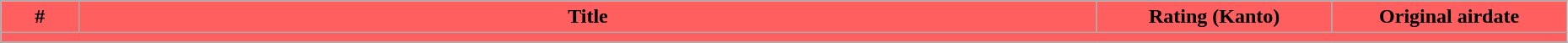<table class="wikitable" width="98%">
<tr>
<th style="background-color: #FF5F5F" width="5%">#</th>
<th style="background-color: #FF5F5F">Title</th>
<th style="background-color: #FF5F5F" width="15%">Rating (Kanto)</th>
<th style="background-color: #FF5F5F" width="15%">Original airdate</th>
</tr>
<tr>
<td colspan="7" bgcolor="#FF5F5F"></td>
</tr>
<tr>
</tr>
</table>
